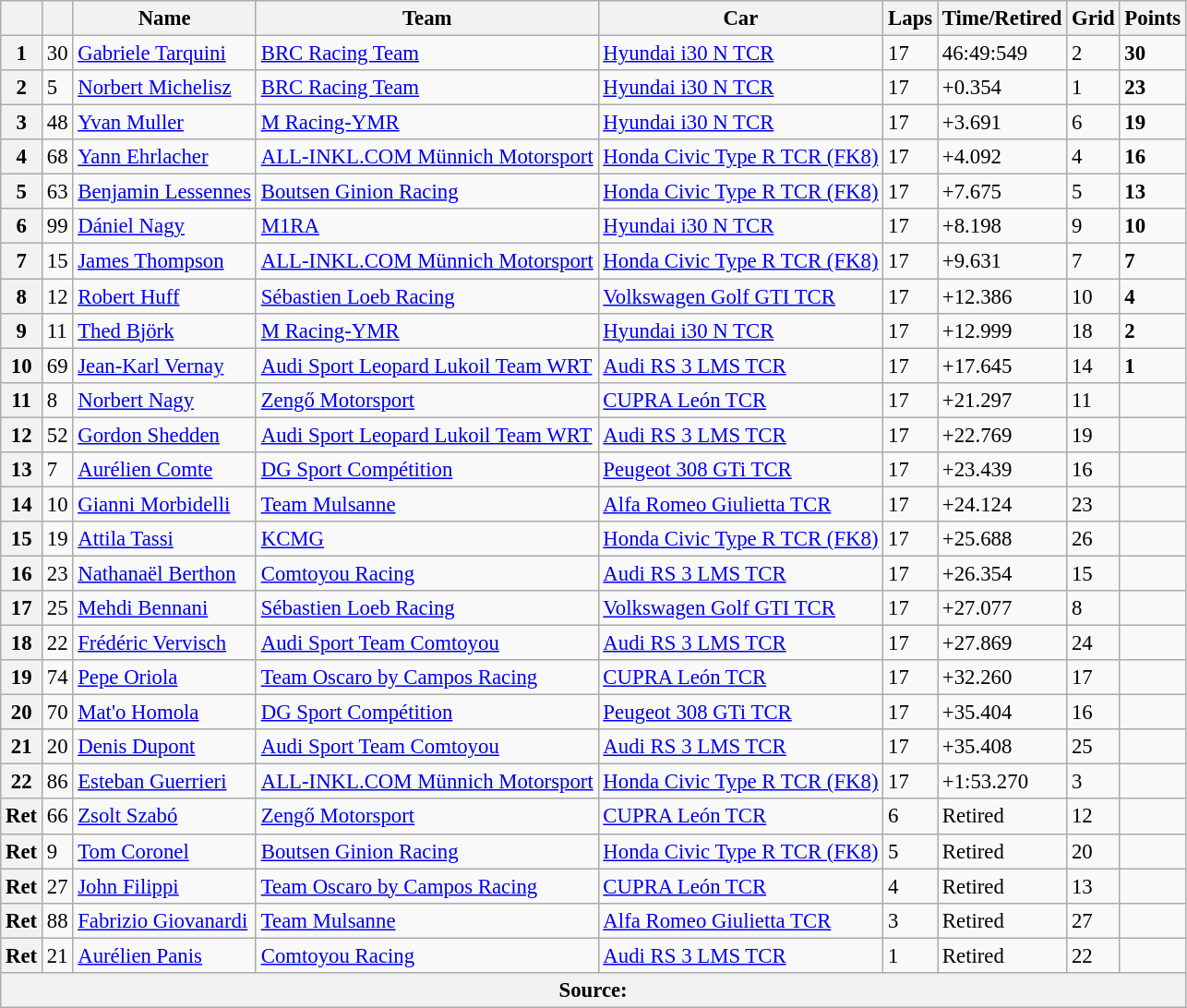<table class="wikitable sortable" style="font-size: 95%;">
<tr>
<th></th>
<th></th>
<th>Name</th>
<th>Team</th>
<th>Car</th>
<th>Laps</th>
<th>Time/Retired</th>
<th>Grid</th>
<th>Points</th>
</tr>
<tr>
<th>1</th>
<td>30</td>
<td> <a href='#'>Gabriele Tarquini</a></td>
<td><a href='#'>BRC Racing Team</a></td>
<td><a href='#'>Hyundai i30 N TCR</a></td>
<td>17</td>
<td>46:49:549</td>
<td>2</td>
<td><strong>30</strong></td>
</tr>
<tr>
<th>2</th>
<td>5</td>
<td> <a href='#'>Norbert Michelisz</a></td>
<td><a href='#'>BRC Racing Team</a></td>
<td><a href='#'>Hyundai i30 N TCR</a></td>
<td>17</td>
<td>+0.354</td>
<td>1</td>
<td><strong>23</strong></td>
</tr>
<tr>
<th>3</th>
<td>48</td>
<td> <a href='#'>Yvan Muller</a></td>
<td><a href='#'>M Racing-YMR</a></td>
<td><a href='#'>Hyundai i30 N TCR</a></td>
<td>17</td>
<td>+3.691</td>
<td>6</td>
<td><strong>19</strong></td>
</tr>
<tr>
<th>4</th>
<td>68</td>
<td> <a href='#'>Yann Ehrlacher</a></td>
<td><a href='#'>ALL-INKL.COM Münnich Motorsport</a></td>
<td><a href='#'>Honda Civic Type R TCR (FK8)</a></td>
<td>17</td>
<td>+4.092</td>
<td>4</td>
<td><strong>16</strong></td>
</tr>
<tr>
<th>5</th>
<td>63</td>
<td> <a href='#'>Benjamin Lessennes</a></td>
<td><a href='#'>Boutsen Ginion Racing</a></td>
<td><a href='#'>Honda Civic Type R TCR (FK8)</a></td>
<td>17</td>
<td>+7.675</td>
<td>5</td>
<td><strong>13</strong></td>
</tr>
<tr>
<th>6</th>
<td>99</td>
<td> <a href='#'>Dániel Nagy</a></td>
<td><a href='#'>M1RA</a></td>
<td><a href='#'>Hyundai i30 N TCR</a></td>
<td>17</td>
<td>+8.198</td>
<td>9</td>
<td><strong>10</strong></td>
</tr>
<tr>
<th>7</th>
<td>15</td>
<td> <a href='#'>James Thompson</a></td>
<td><a href='#'>ALL-INKL.COM Münnich Motorsport</a></td>
<td><a href='#'>Honda Civic Type R TCR (FK8)</a></td>
<td>17</td>
<td>+9.631</td>
<td>7</td>
<td><strong>7</strong></td>
</tr>
<tr>
<th>8</th>
<td>12</td>
<td> <a href='#'>Robert Huff</a></td>
<td><a href='#'>Sébastien Loeb Racing</a></td>
<td><a href='#'>Volkswagen Golf GTI TCR</a></td>
<td>17</td>
<td>+12.386</td>
<td>10</td>
<td><strong>4</strong></td>
</tr>
<tr>
<th>9</th>
<td>11</td>
<td> <a href='#'>Thed Björk</a></td>
<td><a href='#'>M Racing-YMR</a></td>
<td><a href='#'>Hyundai i30 N TCR</a></td>
<td>17</td>
<td>+12.999</td>
<td>18</td>
<td><strong>2</strong></td>
</tr>
<tr>
<th>10</th>
<td>69</td>
<td> <a href='#'>Jean-Karl Vernay</a></td>
<td><a href='#'>Audi Sport Leopard Lukoil Team WRT</a></td>
<td><a href='#'>Audi RS 3 LMS TCR</a></td>
<td>17</td>
<td>+17.645</td>
<td>14</td>
<td><strong>1</strong></td>
</tr>
<tr>
<th>11</th>
<td>8</td>
<td> <a href='#'>Norbert Nagy</a></td>
<td><a href='#'>Zengő Motorsport</a></td>
<td><a href='#'>CUPRA León TCR</a></td>
<td>17</td>
<td>+21.297</td>
<td>11</td>
<td></td>
</tr>
<tr>
<th>12</th>
<td>52</td>
<td> <a href='#'>Gordon Shedden</a></td>
<td><a href='#'>Audi Sport Leopard Lukoil Team WRT</a></td>
<td><a href='#'>Audi RS 3 LMS TCR</a></td>
<td>17</td>
<td>+22.769</td>
<td>19</td>
<td></td>
</tr>
<tr>
<th>13</th>
<td>7</td>
<td> <a href='#'>Aurélien Comte</a></td>
<td><a href='#'>DG Sport Compétition</a></td>
<td><a href='#'>Peugeot 308 GTi TCR</a></td>
<td>17</td>
<td>+23.439</td>
<td>16</td>
<td></td>
</tr>
<tr>
<th>14</th>
<td>10</td>
<td> <a href='#'>Gianni Morbidelli</a></td>
<td><a href='#'>Team Mulsanne</a></td>
<td><a href='#'>Alfa Romeo Giulietta TCR</a></td>
<td>17</td>
<td>+24.124</td>
<td>23</td>
<td></td>
</tr>
<tr>
<th>15</th>
<td>19</td>
<td> <a href='#'>Attila Tassi</a></td>
<td><a href='#'>KCMG</a></td>
<td><a href='#'>Honda Civic Type R TCR (FK8)</a></td>
<td>17</td>
<td>+25.688</td>
<td>26</td>
<td></td>
</tr>
<tr>
<th>16</th>
<td>23</td>
<td> <a href='#'>Nathanaël Berthon</a></td>
<td><a href='#'>Comtoyou Racing</a></td>
<td><a href='#'>Audi RS 3 LMS TCR</a></td>
<td>17</td>
<td>+26.354</td>
<td>15</td>
<td></td>
</tr>
<tr>
<th>17</th>
<td>25</td>
<td> <a href='#'>Mehdi Bennani</a></td>
<td><a href='#'>Sébastien Loeb Racing</a></td>
<td><a href='#'>Volkswagen Golf GTI TCR</a></td>
<td>17</td>
<td>+27.077</td>
<td>8</td>
<td></td>
</tr>
<tr>
<th>18</th>
<td>22</td>
<td> <a href='#'>Frédéric Vervisch</a></td>
<td><a href='#'>Audi Sport Team Comtoyou</a></td>
<td><a href='#'>Audi RS 3 LMS TCR</a></td>
<td>17</td>
<td>+27.869</td>
<td>24</td>
<td></td>
</tr>
<tr>
<th>19</th>
<td>74</td>
<td> <a href='#'>Pepe Oriola</a></td>
<td><a href='#'>Team Oscaro by Campos Racing</a></td>
<td><a href='#'>CUPRA León TCR</a></td>
<td>17</td>
<td>+32.260</td>
<td>17</td>
<td></td>
</tr>
<tr>
<th>20</th>
<td>70</td>
<td> <a href='#'>Mat'o Homola</a></td>
<td><a href='#'>DG Sport Compétition</a></td>
<td><a href='#'>Peugeot 308 GTi TCR</a></td>
<td>17</td>
<td>+35.404</td>
<td>16</td>
<td></td>
</tr>
<tr>
<th>21</th>
<td>20</td>
<td> <a href='#'>Denis Dupont</a></td>
<td><a href='#'>Audi Sport Team Comtoyou</a></td>
<td><a href='#'>Audi RS 3 LMS TCR</a></td>
<td>17</td>
<td>+35.408</td>
<td>25</td>
<td></td>
</tr>
<tr>
<th>22</th>
<td>86</td>
<td> <a href='#'>Esteban Guerrieri</a></td>
<td><a href='#'>ALL-INKL.COM Münnich Motorsport</a></td>
<td><a href='#'>Honda Civic Type R TCR (FK8)</a></td>
<td>17</td>
<td>+1:53.270</td>
<td>3</td>
<td></td>
</tr>
<tr>
<th>Ret</th>
<td>66</td>
<td> <a href='#'>Zsolt Szabó</a></td>
<td><a href='#'>Zengő Motorsport</a></td>
<td><a href='#'>CUPRA León TCR</a></td>
<td>6</td>
<td>Retired</td>
<td>12</td>
<td></td>
</tr>
<tr>
<th>Ret</th>
<td>9</td>
<td> <a href='#'>Tom Coronel</a></td>
<td><a href='#'>Boutsen Ginion Racing</a></td>
<td><a href='#'>Honda Civic Type R TCR (FK8)</a></td>
<td>5</td>
<td>Retired</td>
<td>20</td>
<td></td>
</tr>
<tr>
<th>Ret</th>
<td>27</td>
<td> <a href='#'>John Filippi</a></td>
<td><a href='#'>Team Oscaro by Campos Racing</a></td>
<td><a href='#'>CUPRA León TCR</a></td>
<td>4</td>
<td>Retired</td>
<td>13</td>
<td></td>
</tr>
<tr>
<th>Ret</th>
<td>88</td>
<td> <a href='#'>Fabrizio Giovanardi</a></td>
<td><a href='#'>Team Mulsanne</a></td>
<td><a href='#'>Alfa Romeo Giulietta TCR</a></td>
<td>3</td>
<td>Retired</td>
<td>27</td>
<td></td>
</tr>
<tr>
<th>Ret</th>
<td>21</td>
<td> <a href='#'>Aurélien Panis</a></td>
<td><a href='#'>Comtoyou Racing</a></td>
<td><a href='#'>Audi RS 3 LMS TCR</a></td>
<td>1</td>
<td>Retired</td>
<td>22</td>
<td></td>
</tr>
<tr>
<th colspan=9>Source:</th>
</tr>
</table>
